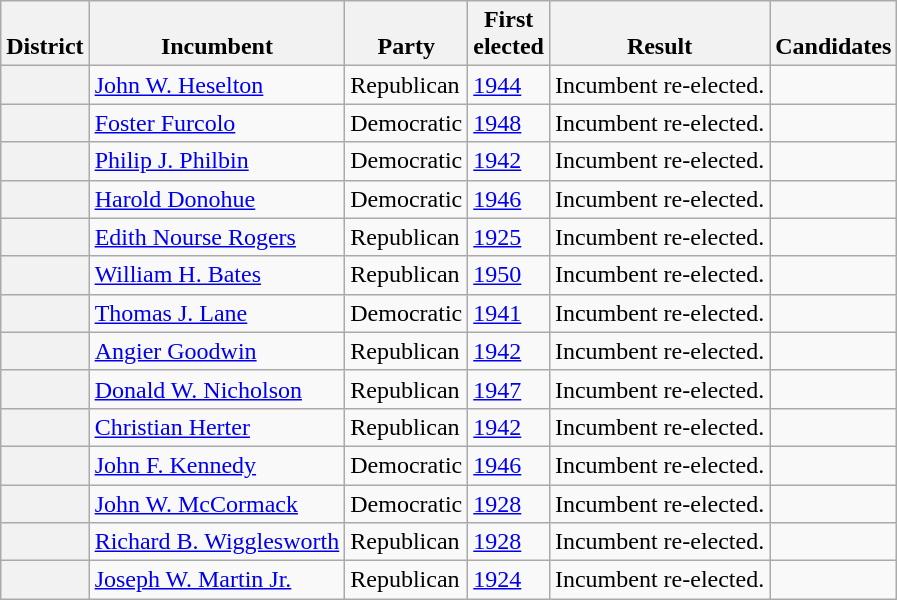<table class=wikitable>
<tr valign=bottom>
<th>District</th>
<th>Incumbent</th>
<th>Party</th>
<th>First<br>elected</th>
<th>Result</th>
<th>Candidates</th>
</tr>
<tr>
<th></th>
<td><a href='#'>John W. Heselton</a></td>
<td>Republican</td>
<td><a href='#'>1944</a></td>
<td>Incumbent re-elected.</td>
<td nowrap></td>
</tr>
<tr>
<th></th>
<td><a href='#'>Foster Furcolo</a></td>
<td>Democratic</td>
<td><a href='#'>1948</a></td>
<td>Incumbent re-elected.</td>
<td nowrap></td>
</tr>
<tr>
<th></th>
<td><a href='#'>Philip J. Philbin</a></td>
<td>Democratic</td>
<td><a href='#'>1942</a></td>
<td>Incumbent re-elected.</td>
<td nowrap></td>
</tr>
<tr>
<th></th>
<td><a href='#'>Harold Donohue</a></td>
<td>Democratic</td>
<td><a href='#'>1946</a></td>
<td>Incumbent re-elected.</td>
<td nowrap></td>
</tr>
<tr>
<th></th>
<td><a href='#'>Edith Nourse Rogers</a></td>
<td>Republican</td>
<td><a href='#'>1925</a></td>
<td>Incumbent re-elected.</td>
<td nowrap></td>
</tr>
<tr>
<th></th>
<td><a href='#'>William H. Bates</a></td>
<td>Republican</td>
<td><a href='#'>1950</a></td>
<td>Incumbent re-elected.</td>
<td nowrap></td>
</tr>
<tr>
<th></th>
<td><a href='#'>Thomas J. Lane</a></td>
<td>Democratic</td>
<td><a href='#'>1941</a></td>
<td>Incumbent re-elected.</td>
<td nowrap></td>
</tr>
<tr>
<th></th>
<td><a href='#'>Angier Goodwin</a></td>
<td>Republican</td>
<td><a href='#'>1942</a></td>
<td>Incumbent re-elected.</td>
<td nowrap></td>
</tr>
<tr>
<th></th>
<td><a href='#'>Donald W. Nicholson</a></td>
<td>Republican</td>
<td><a href='#'>1947</a></td>
<td>Incumbent re-elected.</td>
<td nowrap></td>
</tr>
<tr>
<th></th>
<td><a href='#'>Christian Herter</a></td>
<td>Republican</td>
<td><a href='#'>1942</a></td>
<td>Incumbent re-elected.</td>
<td nowrap></td>
</tr>
<tr>
<th></th>
<td><a href='#'>John F. Kennedy</a></td>
<td>Democratic</td>
<td><a href='#'>1946</a></td>
<td>Incumbent re-elected.</td>
<td nowrap></td>
</tr>
<tr>
<th></th>
<td><a href='#'>John W. McCormack</a></td>
<td>Democratic</td>
<td><a href='#'>1928</a></td>
<td>Incumbent re-elected.</td>
<td nowrap></td>
</tr>
<tr>
<th></th>
<td><a href='#'>Richard B. Wigglesworth</a></td>
<td>Republican</td>
<td><a href='#'>1928</a></td>
<td>Incumbent re-elected.</td>
<td nowrap></td>
</tr>
<tr>
<th></th>
<td><a href='#'>Joseph W. Martin Jr.</a></td>
<td>Republican</td>
<td><a href='#'>1924</a></td>
<td>Incumbent re-elected.</td>
<td nowrap></td>
</tr>
</table>
